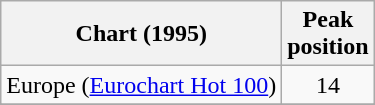<table class="wikitable sortable">
<tr>
<th>Chart (1995)</th>
<th>Peak<br>position</th>
</tr>
<tr>
<td>Europe (<a href='#'>Eurochart Hot 100</a>)</td>
<td align="center">14</td>
</tr>
<tr>
</tr>
<tr>
</tr>
<tr>
</tr>
<tr>
</tr>
<tr>
</tr>
</table>
